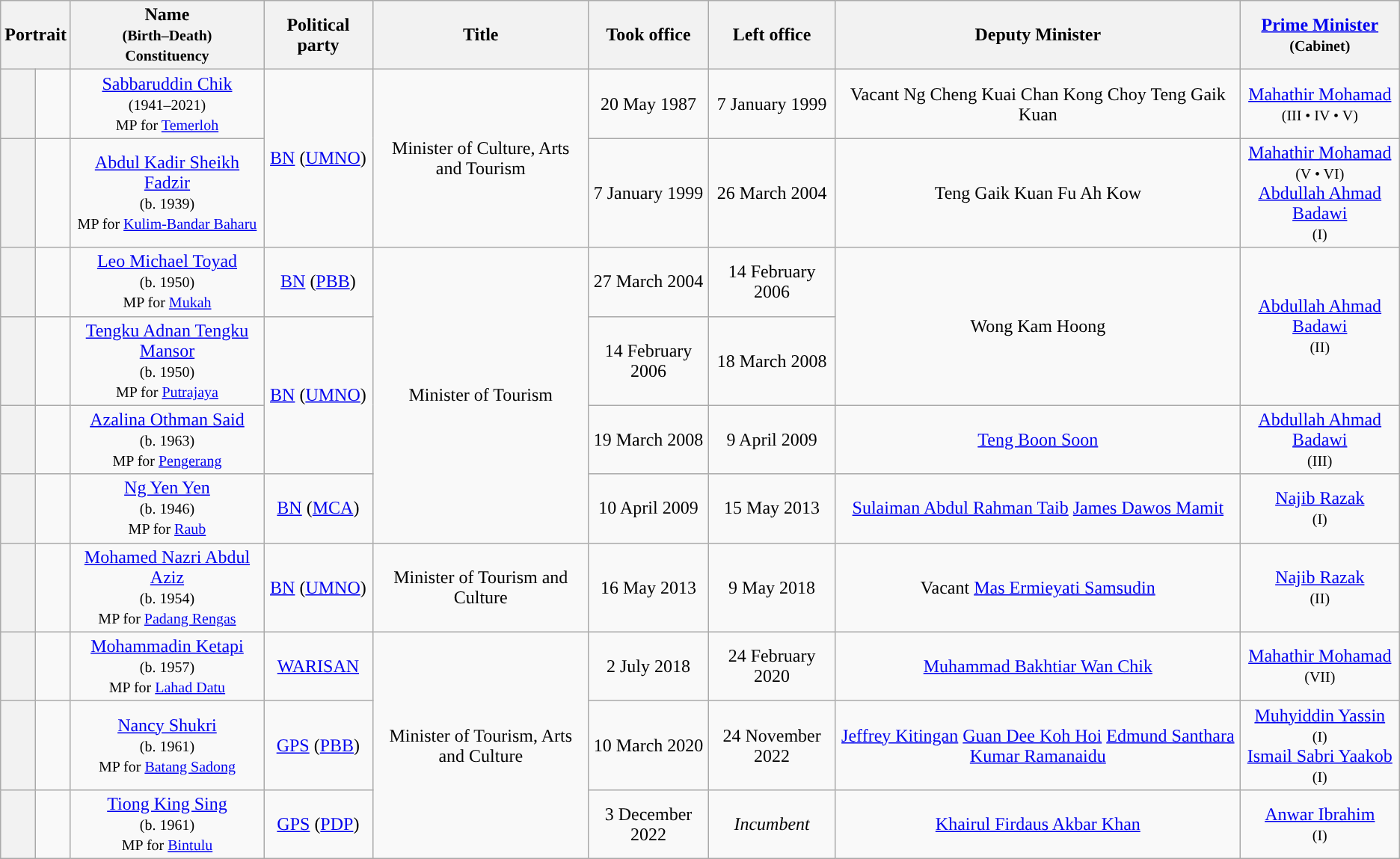<table class="wikitable" style="text-align:center;">
<tr>
<th colspan=2>Portrait</th>
<th>Name<br><small>(Birth–Death)<br>Constituency</small></th>
<th>Political party</th>
<th>Title</th>
<th>Took office</th>
<th>Left office</th>
<th>Deputy Minister</th>
<th><a href='#'>Prime Minister</a><br><small>(Cabinet)</small></th>
</tr>
<tr>
<th style="background:"></th>
<td></td>
<td><a href='#'>Sabbaruddin Chik</a><br><small>(1941–2021)<br>MP for <a href='#'>Temerloh</a></small></td>
<td rowspan=2><a href='#'>BN</a> (<a href='#'>UMNO</a>)</td>
<td rowspan=2>Minister of Culture, Arts and Tourism</td>
<td>20 May 1987</td>
<td>7 January 1999</td>
<td>Vacant  Ng Cheng Kuai Chan Kong Choy Teng Gaik Kuan</td>
<td><a href='#'>Mahathir Mohamad</a><br><small>(III • IV • V)</small></td>
</tr>
<tr>
<th style="background:"></th>
<td></td>
<td><a href='#'>Abdul Kadir Sheikh Fadzir</a><br><small>(b. 1939)<br>MP for <a href='#'>Kulim-Bandar Baharu</a></small></td>
<td>7 January 1999</td>
<td>26 March 2004</td>
<td>Teng Gaik Kuan Fu Ah Kow </td>
<td><a href='#'>Mahathir Mohamad</a><br><small>(V • VI)</small><br><a href='#'>Abdullah Ahmad Badawi</a><br><small>(I)</small></td>
</tr>
<tr>
<th style="background:"></th>
<td></td>
<td><a href='#'>Leo Michael Toyad</a><br><small>(b. 1950)<br>MP for <a href='#'>Mukah</a></small></td>
<td><a href='#'>BN</a> (<a href='#'>PBB</a>)</td>
<td rowspan=4>Minister of Tourism</td>
<td>27 March 2004</td>
<td>14 February 2006</td>
<td rowspan="2">Wong Kam Hoong</td>
<td rowspan="2"><a href='#'>Abdullah Ahmad Badawi</a><br><small>(II)</small></td>
</tr>
<tr>
<th style="background:"></th>
<td></td>
<td><a href='#'>Tengku Adnan Tengku Mansor</a><br><small>(b. 1950)<br>MP for <a href='#'>Putrajaya</a></small></td>
<td rowspan=2><a href='#'>BN</a> (<a href='#'>UMNO</a>)</td>
<td>14 February 2006</td>
<td>18 March 2008</td>
</tr>
<tr>
<th style="background:"></th>
<td></td>
<td><a href='#'>Azalina Othman Said</a><br><small>(b. 1963)<br>MP for <a href='#'>Pengerang</a></small></td>
<td>19 March 2008</td>
<td>9 April 2009</td>
<td><a href='#'>Teng Boon Soon</a></td>
<td><a href='#'>Abdullah Ahmad Badawi</a><br><small>(III)</small></td>
</tr>
<tr>
<th style="background:"></th>
<td></td>
<td><a href='#'>Ng Yen Yen</a><br><small>(b. 1946)<br>MP for <a href='#'>Raub</a></small></td>
<td><a href='#'>BN</a> (<a href='#'>MCA</a>)</td>
<td>10 April 2009</td>
<td>15 May 2013</td>
<td><a href='#'>Sulaiman Abdul Rahman Taib</a> <a href='#'>James Dawos Mamit</a> </td>
<td><a href='#'>Najib Razak</a><br><small>(I)</small></td>
</tr>
<tr>
<th style="background:"></th>
<td></td>
<td><a href='#'>Mohamed Nazri Abdul Aziz</a><br><small>(b. 1954)<br>MP for <a href='#'>Padang Rengas</a></small></td>
<td><a href='#'>BN</a> (<a href='#'>UMNO</a>)</td>
<td>Minister of Tourism and Culture</td>
<td>16 May 2013</td>
<td>9 May 2018</td>
<td>Vacant  <a href='#'>Mas Ermieyati Samsudin</a></td>
<td><a href='#'>Najib Razak</a><br><small>(II)</small></td>
</tr>
<tr>
<th style="background:"></th>
<td></td>
<td><a href='#'>Mohammadin Ketapi</a><br><small>(b. 1957)<br>MP for <a href='#'>Lahad Datu</a></small></td>
<td><a href='#'>WARISAN</a></td>
<td rowspan=3>Minister of Tourism, Arts and Culture</td>
<td>2 July 2018</td>
<td>24 February 2020</td>
<td><a href='#'>Muhammad Bakhtiar Wan Chik</a></td>
<td><a href='#'>Mahathir Mohamad</a><br><small>(VII)</small></td>
</tr>
<tr>
<th style="background:"></th>
<td></td>
<td><a href='#'>Nancy Shukri</a><br><small>(b. 1961)<br>MP for <a href='#'>Batang Sadong</a></small></td>
<td><a href='#'>GPS</a> (<a href='#'>PBB</a>)</td>
<td>10 March 2020</td>
<td>24 November 2022</td>
<td><a href='#'>Jeffrey Kitingan</a>  <a href='#'>Guan Dee Koh Hoi</a>   <a href='#'>Edmund Santhara Kumar Ramanaidu</a> </td>
<td><a href='#'>Muhyiddin Yassin</a><br><small>(I)</small><br><a href='#'>Ismail Sabri Yaakob</a><br><small>(I)</small></td>
</tr>
<tr>
<th style="background:"></th>
<td></td>
<td><a href='#'>Tiong King Sing</a><br><small>(b. 1961)<br>MP for <a href='#'>Bintulu</a></small></td>
<td><a href='#'>GPS</a> (<a href='#'>PDP</a>)</td>
<td>3 December 2022</td>
<td><em>Incumbent</em></td>
<td><a href='#'>Khairul Firdaus Akbar Khan</a></td>
<td><a href='#'>Anwar Ibrahim</a><br><small>(I)</small></td>
</tr>
</table>
